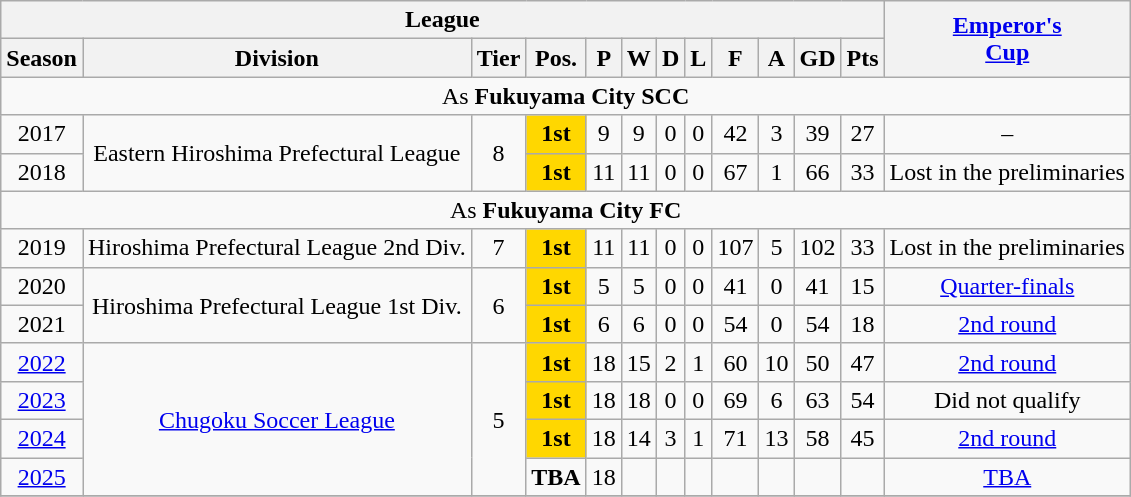<table class="wikitable" style="text-align:center;">
<tr>
<th colspan="12"><strong>League</strong></th>
<th rowspan="2"><a href='#'>Emperor's<br>Cup</a></th>
</tr>
<tr>
<th>Season</th>
<th>Division</th>
<th>Tier</th>
<th>Pos.</th>
<th>P</th>
<th>W</th>
<th>D</th>
<th>L</th>
<th>F</th>
<th>A</th>
<th>GD</th>
<th>Pts</th>
</tr>
<tr>
<td colspan="13">As <strong>Fukuyama City SCC</strong></td>
</tr>
<tr>
<td>2017</td>
<td rowspan="2">Eastern Hiroshima Prefectural League</td>
<td rowspan="2">8</td>
<td bgcolor="gold"><strong>1st</strong></td>
<td>9</td>
<td>9</td>
<td>0</td>
<td>0</td>
<td>42</td>
<td>3</td>
<td>39</td>
<td>27</td>
<td>–</td>
</tr>
<tr>
<td>2018</td>
<td bgcolor=gold><strong>1st</strong></td>
<td>11</td>
<td>11</td>
<td>0</td>
<td>0</td>
<td>67</td>
<td>1</td>
<td>66</td>
<td>33</td>
<td>Lost in the preliminaries</td>
</tr>
<tr>
<td colspan="13">As <strong>Fukuyama City FC</strong></td>
</tr>
<tr>
<td>2019</td>
<td>Hiroshima Prefectural League 2nd Div.</td>
<td>7</td>
<td bgcolor="gold"><strong>1st</strong></td>
<td>11</td>
<td>11</td>
<td>0</td>
<td>0</td>
<td>107</td>
<td>5</td>
<td>102</td>
<td>33</td>
<td>Lost in the preliminaries</td>
</tr>
<tr>
<td>2020</td>
<td rowspan="2">Hiroshima Prefectural League 1st Div.</td>
<td rowspan="2">6</td>
<td bgcolor="gold"><strong>1st</strong></td>
<td>5</td>
<td>5</td>
<td>0</td>
<td>0</td>
<td>41</td>
<td>0</td>
<td>41</td>
<td>15</td>
<td><a href='#'>Quarter-finals</a></td>
</tr>
<tr>
<td>2021</td>
<td bgcolor=gold><strong>1st</strong></td>
<td>6</td>
<td>6</td>
<td>0</td>
<td>0</td>
<td>54</td>
<td>0</td>
<td>54</td>
<td>18</td>
<td><a href='#'>2nd round</a></td>
</tr>
<tr>
<td><a href='#'>2022</a></td>
<td rowspan="4"><a href='#'>Chugoku Soccer League</a></td>
<td rowspan="4">5</td>
<td bgcolor="gold"><strong>1st</strong></td>
<td>18</td>
<td>15</td>
<td>2</td>
<td>1</td>
<td>60</td>
<td>10</td>
<td>50</td>
<td>47</td>
<td><a href='#'>2nd round</a></td>
</tr>
<tr>
<td><a href='#'>2023</a></td>
<td bgcolor=gold><strong>1st</strong></td>
<td>18</td>
<td>18</td>
<td>0</td>
<td>0</td>
<td>69</td>
<td>6</td>
<td>63</td>
<td>54</td>
<td>Did not qualify</td>
</tr>
<tr>
<td><a href='#'>2024</a></td>
<td bgcolor=gold><strong>1st</strong></td>
<td>18</td>
<td>14</td>
<td>3</td>
<td>1</td>
<td>71</td>
<td>13</td>
<td>58</td>
<td>45</td>
<td><a href='#'>2nd round</a></td>
</tr>
<tr>
<td><a href='#'>2025</a></td>
<td><strong>TBA</strong></td>
<td>18</td>
<td></td>
<td></td>
<td></td>
<td></td>
<td></td>
<td></td>
<td></td>
<td><a href='#'>TBA</a></td>
</tr>
<tr>
</tr>
</table>
